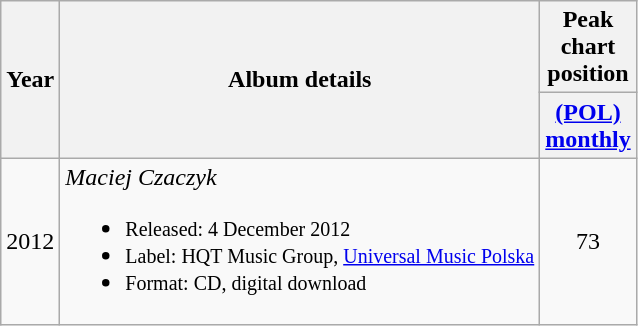<table class="wikitable" style="text-align:center;">
<tr>
<th rowspan="2">Year</th>
<th rowspan="2">Album details</th>
<th colspan="1">Peak chart position</th>
</tr>
<tr>
<th width="25"><a href='#'>(POL) monthly</a><br></th>
</tr>
<tr>
<td>2012</td>
<td align="left"><em>Maciej Czaczyk</em><br><ul><li><small>Released: 4 December 2012</small></li><li><small>Label: HQT Music Group, <a href='#'>Universal Music Polska</a></small></li><li><small>Format: CD, digital download</small></li></ul></td>
<td>73</td>
</tr>
</table>
